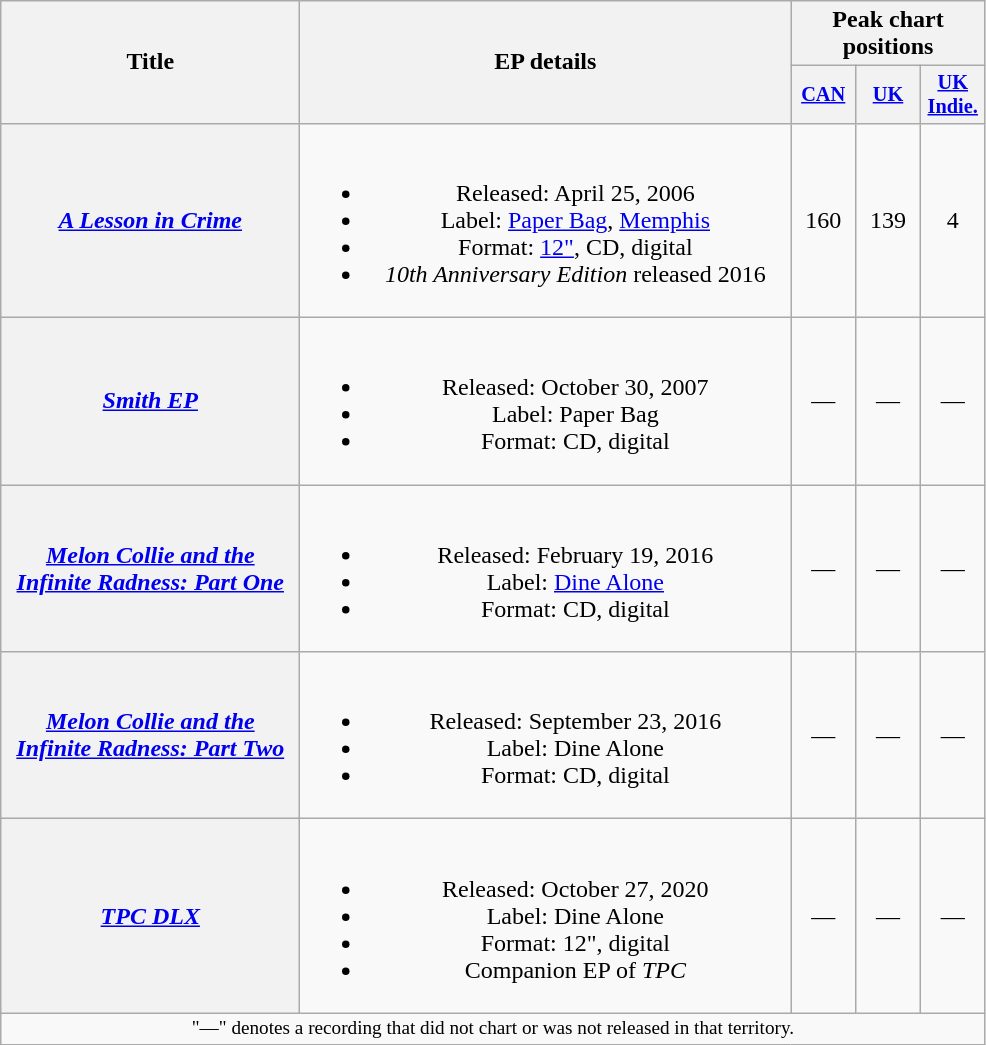<table class="wikitable plainrowheaders" style="text-align:center;">
<tr>
<th scope="col" rowspan="2" style="width:12em;">Title</th>
<th scope="col" rowspan="2" style="width:20em;">EP details</th>
<th scope="col" colspan="3">Peak chart positions</th>
</tr>
<tr>
<th scope="col" style="width:2.7em;font-size:85%;"><a href='#'>CAN</a><br></th>
<th scope="col" style="width:2.7em;font-size:85%;"><a href='#'>UK</a><br></th>
<th scope="col" style="width:2.7em;font-size:85%;"><a href='#'>UK<br>Indie.</a><br></th>
</tr>
<tr>
<th scope="row"><em><a href='#'>A Lesson in Crime</a></em></th>
<td><br><ul><li>Released: April 25, 2006</li><li>Label: <a href='#'>Paper Bag</a>, <a href='#'>Memphis</a> </li><li>Format: <a href='#'>12"</a>, CD, digital</li><li><em>10th Anniversary Edition</em> released 2016</li></ul></td>
<td>160</td>
<td>139</td>
<td>4</td>
</tr>
<tr>
<th scope="row"><em><a href='#'>Smith EP</a></em></th>
<td><br><ul><li>Released: October 30, 2007</li><li>Label: Paper Bag</li><li>Format: CD, digital</li></ul></td>
<td>—</td>
<td>—</td>
<td>—</td>
</tr>
<tr>
<th scope="row"><em><a href='#'>Melon Collie and the Infinite Radness: Part One</a></em></th>
<td><br><ul><li>Released: February 19, 2016</li><li>Label: <a href='#'>Dine Alone</a></li><li>Format: CD, digital</li></ul></td>
<td>—</td>
<td>—</td>
<td>—</td>
</tr>
<tr>
<th scope="row"><em><a href='#'>Melon Collie and the Infinite Radness: Part Two</a></em></th>
<td><br><ul><li>Released: September 23, 2016</li><li>Label: Dine Alone</li><li>Format: CD, digital</li></ul></td>
<td>—</td>
<td>—</td>
<td>—</td>
</tr>
<tr>
<th scope="row"><em><a href='#'>TPC DLX</a></em></th>
<td><br><ul><li>Released: October 27, 2020</li><li>Label: Dine Alone</li><li>Format: 12", digital</li><li>Companion EP of <em>TPC</em></li></ul></td>
<td>—</td>
<td>—</td>
<td>—</td>
</tr>
<tr>
<td colspan="8" style="font-size:80%">"—" denotes a recording that did not chart or was not released in that territory.</td>
</tr>
</table>
